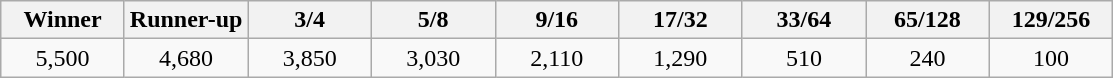<table class="wikitable">
<tr>
<th width=75>Winner</th>
<th width=75>Runner-up</th>
<th width=75>3/4</th>
<th width=75>5/8</th>
<th width=75>9/16</th>
<th width=75>17/32</th>
<th width=75>33/64</th>
<th width=75>65/128</th>
<th width=75>129/256</th>
</tr>
<tr>
<td align=center>5,500</td>
<td align=center>4,680</td>
<td align=center>3,850</td>
<td align=center>3,030</td>
<td align=center>2,110</td>
<td align=center>1,290</td>
<td align=center>510</td>
<td align=center>240</td>
<td align=center>100</td>
</tr>
</table>
